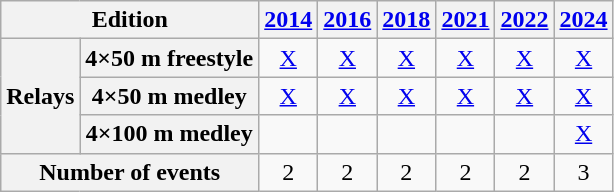<table class="wikitable" style="text-size:95%; text-align:center">
<tr>
<th colspan="2">Edition</th>
<th><a href='#'>2014</a></th>
<th><a href='#'>2016</a></th>
<th><a href='#'>2018</a></th>
<th><a href='#'>2021</a></th>
<th><a href='#'>2022</a></th>
<th><a href='#'>2024</a></th>
</tr>
<tr>
<th rowspan="3">Relays</th>
<th>4×50 m freestyle</th>
<td><a href='#'>X</a></td>
<td><a href='#'>X</a></td>
<td><a href='#'>X</a></td>
<td><a href='#'>X</a></td>
<td><a href='#'>X</a></td>
<td><a href='#'>X</a></td>
</tr>
<tr>
<th>4×50 m medley</th>
<td><a href='#'>X</a></td>
<td><a href='#'>X</a></td>
<td><a href='#'>X</a></td>
<td><a href='#'>X</a></td>
<td><a href='#'>X</a></td>
<td><a href='#'>X</a></td>
</tr>
<tr>
<th>4×100 m medley</th>
<td></td>
<td></td>
<td></td>
<td></td>
<td></td>
<td><a href='#'>X</a></td>
</tr>
<tr>
<th colspan="2">Number of events</th>
<td>2</td>
<td>2</td>
<td>2</td>
<td>2</td>
<td>2</td>
<td>3</td>
</tr>
</table>
